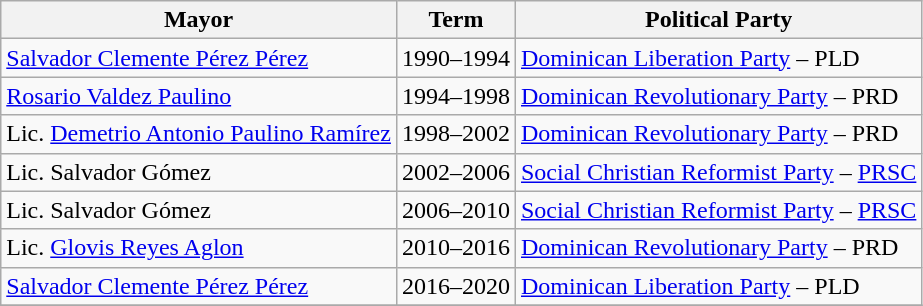<table class="wikitable">
<tr>
<th>Mayor</th>
<th>Term</th>
<th>Political Party</th>
</tr>
<tr>
<td><a href='#'>Salvador Clemente Pérez Pérez</a></td>
<td>1990–1994</td>
<td><a href='#'>Dominican Liberation Party</a> – PLD</td>
</tr>
<tr>
<td><a href='#'>Rosario Valdez Paulino</a></td>
<td>1994–1998</td>
<td><a href='#'>Dominican Revolutionary Party</a> – PRD</td>
</tr>
<tr>
<td>Lic. <a href='#'>Demetrio Antonio Paulino Ramírez</a></td>
<td>1998–2002</td>
<td><a href='#'>Dominican Revolutionary Party</a> – PRD</td>
</tr>
<tr>
<td>Lic.  Salvador Gómez</td>
<td>2002–2006</td>
<td><a href='#'>Social Christian Reformist Party</a> – <a href='#'>PRSC</a></td>
</tr>
<tr>
<td>Lic.  Salvador Gómez</td>
<td>2006–2010</td>
<td><a href='#'>Social Christian Reformist Party</a> – <a href='#'>PRSC</a></td>
</tr>
<tr>
<td>Lic. <a href='#'>Glovis Reyes Aglon</a></td>
<td>2010–2016</td>
<td><a href='#'>Dominican Revolutionary Party</a> – PRD</td>
</tr>
<tr>
<td><a href='#'>Salvador Clemente Pérez Pérez</a></td>
<td>2016–2020</td>
<td><a href='#'>Dominican Liberation Party</a> – PLD</td>
</tr>
<tr>
</tr>
</table>
